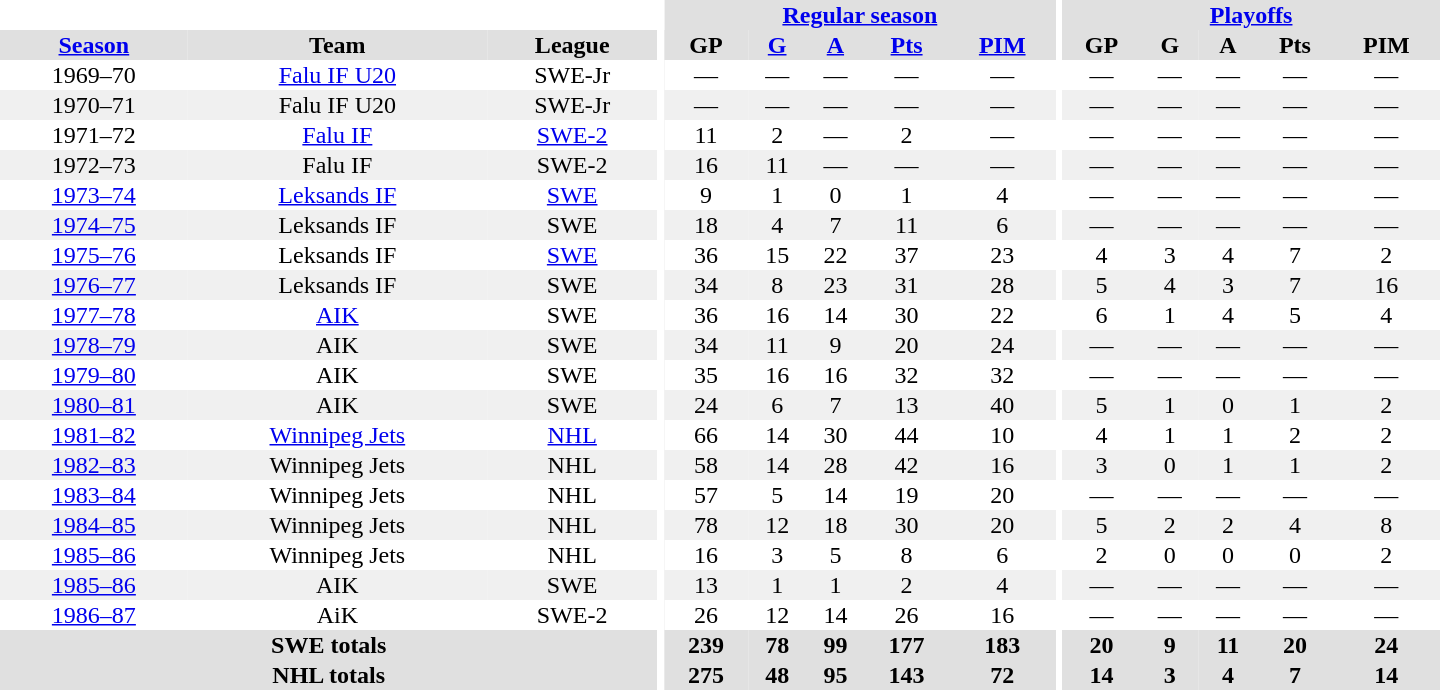<table border="0" cellpadding="1" cellspacing="0" style="text-align:center; width:60em">
<tr bgcolor="#e0e0e0">
<th colspan="3" bgcolor="#ffffff"></th>
<th rowspan="100" bgcolor="#ffffff"></th>
<th colspan="5"><a href='#'>Regular season</a></th>
<th rowspan="100" bgcolor="#ffffff"></th>
<th colspan="5"><a href='#'>Playoffs</a></th>
</tr>
<tr bgcolor="#e0e0e0">
<th><a href='#'>Season</a></th>
<th>Team</th>
<th>League</th>
<th>GP</th>
<th><a href='#'>G</a></th>
<th><a href='#'>A</a></th>
<th><a href='#'>Pts</a></th>
<th><a href='#'>PIM</a></th>
<th>GP</th>
<th>G</th>
<th>A</th>
<th>Pts</th>
<th>PIM</th>
</tr>
<tr>
<td>1969–70</td>
<td><a href='#'>Falu IF U20</a></td>
<td>SWE-Jr</td>
<td>—</td>
<td>—</td>
<td>—</td>
<td>—</td>
<td>—</td>
<td>—</td>
<td>—</td>
<td>—</td>
<td>—</td>
<td>—</td>
</tr>
<tr bgcolor="#f0f0f0">
<td>1970–71</td>
<td>Falu IF U20</td>
<td>SWE-Jr</td>
<td>—</td>
<td>—</td>
<td>—</td>
<td>—</td>
<td>—</td>
<td>—</td>
<td>—</td>
<td>—</td>
<td>—</td>
<td>—</td>
</tr>
<tr>
<td>1971–72</td>
<td><a href='#'>Falu IF</a></td>
<td><a href='#'>SWE-2</a></td>
<td>11</td>
<td>2</td>
<td>—</td>
<td>2</td>
<td>—</td>
<td>—</td>
<td>—</td>
<td>—</td>
<td>—</td>
<td>—</td>
</tr>
<tr bgcolor="#f0f0f0">
<td>1972–73</td>
<td>Falu IF</td>
<td>SWE-2</td>
<td>16</td>
<td>11</td>
<td>—</td>
<td>—</td>
<td>—</td>
<td>—</td>
<td>—</td>
<td>—</td>
<td>—</td>
<td>—</td>
</tr>
<tr>
<td><a href='#'>1973–74</a></td>
<td><a href='#'>Leksands IF</a></td>
<td><a href='#'>SWE</a></td>
<td>9</td>
<td>1</td>
<td>0</td>
<td>1</td>
<td>4</td>
<td>—</td>
<td>—</td>
<td>—</td>
<td>—</td>
<td>—</td>
</tr>
<tr bgcolor="#f0f0f0">
<td><a href='#'>1974–75</a></td>
<td>Leksands IF</td>
<td>SWE</td>
<td>18</td>
<td>4</td>
<td>7</td>
<td>11</td>
<td>6</td>
<td>—</td>
<td>—</td>
<td>—</td>
<td>—</td>
<td>—</td>
</tr>
<tr>
<td><a href='#'>1975–76</a></td>
<td>Leksands IF</td>
<td><a href='#'>SWE</a></td>
<td>36</td>
<td>15</td>
<td>22</td>
<td>37</td>
<td>23</td>
<td>4</td>
<td>3</td>
<td>4</td>
<td>7</td>
<td>2</td>
</tr>
<tr bgcolor="#f0f0f0">
<td><a href='#'>1976–77</a></td>
<td>Leksands IF</td>
<td>SWE</td>
<td>34</td>
<td>8</td>
<td>23</td>
<td>31</td>
<td>28</td>
<td>5</td>
<td>4</td>
<td>3</td>
<td>7</td>
<td>16</td>
</tr>
<tr>
<td><a href='#'>1977–78</a></td>
<td><a href='#'>AIK</a></td>
<td>SWE</td>
<td>36</td>
<td>16</td>
<td>14</td>
<td>30</td>
<td>22</td>
<td>6</td>
<td>1</td>
<td>4</td>
<td>5</td>
<td>4</td>
</tr>
<tr bgcolor="#f0f0f0">
<td><a href='#'>1978–79</a></td>
<td>AIK</td>
<td>SWE</td>
<td>34</td>
<td>11</td>
<td>9</td>
<td>20</td>
<td>24</td>
<td>—</td>
<td>—</td>
<td>—</td>
<td>—</td>
<td>—</td>
</tr>
<tr>
<td><a href='#'>1979–80</a></td>
<td>AIK</td>
<td>SWE</td>
<td>35</td>
<td>16</td>
<td>16</td>
<td>32</td>
<td>32</td>
<td>—</td>
<td>—</td>
<td>—</td>
<td>—</td>
<td>—</td>
</tr>
<tr bgcolor="#f0f0f0">
<td><a href='#'>1980–81</a></td>
<td>AIK</td>
<td>SWE</td>
<td>24</td>
<td>6</td>
<td>7</td>
<td>13</td>
<td>40</td>
<td>5</td>
<td>1</td>
<td>0</td>
<td>1</td>
<td>2</td>
</tr>
<tr>
<td><a href='#'>1981–82</a></td>
<td><a href='#'>Winnipeg Jets</a></td>
<td><a href='#'>NHL</a></td>
<td>66</td>
<td>14</td>
<td>30</td>
<td>44</td>
<td>10</td>
<td>4</td>
<td>1</td>
<td>1</td>
<td>2</td>
<td>2</td>
</tr>
<tr bgcolor="#f0f0f0">
<td><a href='#'>1982–83</a></td>
<td>Winnipeg Jets</td>
<td>NHL</td>
<td>58</td>
<td>14</td>
<td>28</td>
<td>42</td>
<td>16</td>
<td>3</td>
<td>0</td>
<td>1</td>
<td>1</td>
<td>2</td>
</tr>
<tr>
<td><a href='#'>1983–84</a></td>
<td>Winnipeg Jets</td>
<td>NHL</td>
<td>57</td>
<td>5</td>
<td>14</td>
<td>19</td>
<td>20</td>
<td>—</td>
<td>—</td>
<td>—</td>
<td>—</td>
<td>—</td>
</tr>
<tr bgcolor="#f0f0f0">
<td><a href='#'>1984–85</a></td>
<td>Winnipeg Jets</td>
<td>NHL</td>
<td>78</td>
<td>12</td>
<td>18</td>
<td>30</td>
<td>20</td>
<td>5</td>
<td>2</td>
<td>2</td>
<td>4</td>
<td>8</td>
</tr>
<tr>
<td><a href='#'>1985–86</a></td>
<td>Winnipeg Jets</td>
<td>NHL</td>
<td>16</td>
<td>3</td>
<td>5</td>
<td>8</td>
<td>6</td>
<td>2</td>
<td>0</td>
<td>0</td>
<td>0</td>
<td>2</td>
</tr>
<tr bgcolor="#f0f0f0">
<td><a href='#'>1985–86</a></td>
<td>AIK</td>
<td>SWE</td>
<td>13</td>
<td>1</td>
<td>1</td>
<td>2</td>
<td>4</td>
<td>—</td>
<td>—</td>
<td>—</td>
<td>—</td>
<td>—</td>
</tr>
<tr>
<td><a href='#'>1986–87</a></td>
<td>AiK</td>
<td>SWE-2</td>
<td>26</td>
<td>12</td>
<td>14</td>
<td>26</td>
<td>16</td>
<td>—</td>
<td>—</td>
<td>—</td>
<td>—</td>
<td>—</td>
</tr>
<tr bgcolor="#e0e0e0">
<th colspan="3">SWE totals</th>
<th>239</th>
<th>78</th>
<th>99</th>
<th>177</th>
<th>183</th>
<th>20</th>
<th>9</th>
<th>11</th>
<th>20</th>
<th>24</th>
</tr>
<tr bgcolor="#e0e0e0">
<th colspan="3">NHL totals</th>
<th>275</th>
<th>48</th>
<th>95</th>
<th>143</th>
<th>72</th>
<th>14</th>
<th>3</th>
<th>4</th>
<th>7</th>
<th>14</th>
</tr>
</table>
